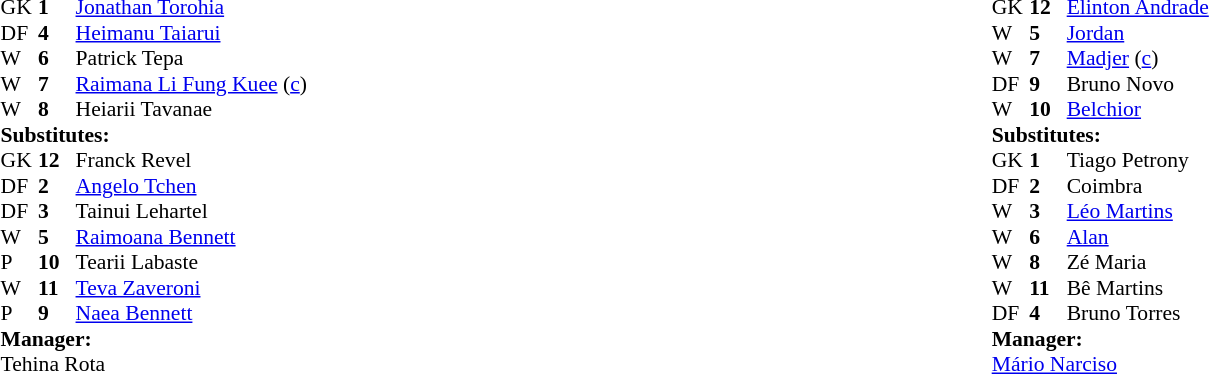<table width="100%">
<tr>
<td valign="top" width="50%"><br><table style="font-size: 90%" cellspacing="0" cellpadding="0" align=center>
<tr>
<th width=25></th>
<th width=25></th>
</tr>
<tr>
<th width=25></th>
<th width=25></th>
</tr>
<tr>
<td>GK</td>
<td><strong>1</strong></td>
<td><a href='#'>Jonathan Torohia</a></td>
</tr>
<tr>
<td>DF</td>
<td><strong>4</strong></td>
<td><a href='#'>Heimanu Taiarui</a></td>
<td></td>
</tr>
<tr>
<td>W</td>
<td><strong>6</strong></td>
<td>Patrick Tepa</td>
</tr>
<tr>
<td>W</td>
<td><strong>7</strong></td>
<td><a href='#'>Raimana Li Fung Kuee</a> (<a href='#'>c</a>)</td>
</tr>
<tr>
<td>W</td>
<td><strong>8</strong></td>
<td>Heiarii Tavanae</td>
</tr>
<tr>
<td colspan=3><strong>Substitutes:</strong></td>
</tr>
<tr>
<td>GK</td>
<td><strong>12</strong></td>
<td>Franck Revel</td>
</tr>
<tr>
<td>DF</td>
<td><strong>2</strong></td>
<td><a href='#'>Angelo Tchen</a></td>
</tr>
<tr>
<td>DF</td>
<td><strong>3</strong></td>
<td>Tainui Lehartel</td>
</tr>
<tr>
<td>W</td>
<td><strong>5</strong></td>
<td><a href='#'>Raimoana Bennett</a></td>
</tr>
<tr>
<td>P</td>
<td><strong>10</strong></td>
<td>Tearii Labaste</td>
</tr>
<tr>
<td>W</td>
<td><strong>11</strong></td>
<td><a href='#'>Teva Zaveroni</a></td>
</tr>
<tr>
<td>P</td>
<td><strong>9</strong></td>
<td><a href='#'>Naea Bennett</a></td>
</tr>
<tr>
<td colspan=3><strong>Manager:</strong></td>
</tr>
<tr>
<td colspan=4> Tehina Rota</td>
</tr>
</table>
</td>
<td><br><table style="font-size: 90%" cellspacing="0" cellpadding="0" align=center>
<tr>
<th width=25></th>
<th width=25></th>
</tr>
<tr>
<td>GK</td>
<td><strong>12</strong></td>
<td><a href='#'>Elinton Andrade</a></td>
</tr>
<tr>
<td>W</td>
<td><strong>5</strong></td>
<td><a href='#'>Jordan</a></td>
</tr>
<tr>
<td>W</td>
<td><strong>7</strong></td>
<td><a href='#'>Madjer</a> (<a href='#'>c</a>)</td>
</tr>
<tr>
<td>DF</td>
<td><strong>9</strong></td>
<td>Bruno Novo</td>
<td></td>
</tr>
<tr>
<td>W</td>
<td><strong>10</strong></td>
<td><a href='#'>Belchior</a></td>
</tr>
<tr>
<td colspan=3><strong>Substitutes:</strong></td>
</tr>
<tr>
<td>GK</td>
<td><strong>1</strong></td>
<td>Tiago Petrony</td>
</tr>
<tr>
<td>DF</td>
<td><strong>2</strong></td>
<td>Coimbra</td>
<td></td>
</tr>
<tr>
<td>W</td>
<td><strong>3</strong></td>
<td><a href='#'>Léo Martins</a></td>
</tr>
<tr>
<td>W</td>
<td><strong>6</strong></td>
<td><a href='#'>Alan</a></td>
</tr>
<tr>
<td>W</td>
<td><strong>8</strong></td>
<td>Zé Maria</td>
</tr>
<tr>
<td>W</td>
<td><strong>11</strong></td>
<td>Bê Martins</td>
</tr>
<tr>
<td>DF</td>
<td><strong>4</strong></td>
<td>Bruno Torres</td>
</tr>
<tr>
<td colspan=3><strong>Manager:</strong></td>
</tr>
<tr>
<td colspan=4> <a href='#'>Mário Narciso</a></td>
</tr>
</table>
</td>
</tr>
</table>
